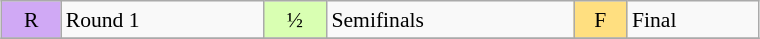<table class="wikitable" style="margin:0.5em auto; font-size:90%; line-height:1.25em;" width=40%;>
<tr>
<td bgcolor="#D0A9F5" align=center>R</td>
<td>Round 1</td>
<td bgcolor="#D9FFB2" align=center>½</td>
<td>Semifinals</td>
<td bgcolor="#FFDF80" align=center>F</td>
<td>Final</td>
</tr>
<tr>
</tr>
</table>
